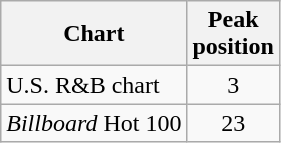<table class="wikitable sortable">
<tr>
<th align="left">Chart</th>
<th align="center">Peak<br>position</th>
</tr>
<tr>
<td align="left">U.S. R&B chart</td>
<td align="center">3</td>
</tr>
<tr>
<td align="left"><em>Billboard</em> Hot 100</td>
<td align="center">23</td>
</tr>
</table>
